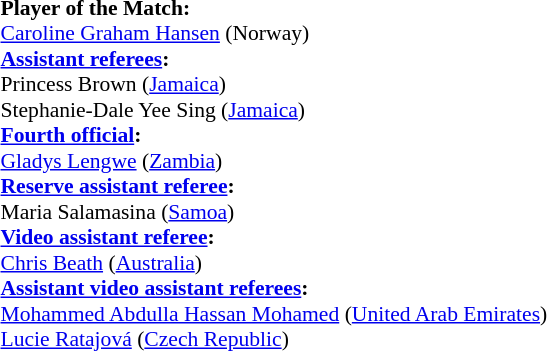<table width=50% style="font-size:90%">
<tr>
<td><br><strong>Player of the Match:</strong>
<br><a href='#'>Caroline Graham Hansen</a> (Norway)<br><strong><a href='#'>Assistant referees</a>:</strong>
<br>Princess Brown (<a href='#'>Jamaica</a>)
<br>Stephanie-Dale Yee Sing (<a href='#'>Jamaica</a>)
<br><strong><a href='#'>Fourth official</a>:</strong>
<br><a href='#'>Gladys Lengwe</a> (<a href='#'>Zambia</a>)
<br><strong><a href='#'>Reserve assistant referee</a>:</strong>
<br>Maria Salamasina (<a href='#'>Samoa</a>)
<br><strong><a href='#'>Video assistant referee</a>:</strong>
<br><a href='#'>Chris Beath</a> (<a href='#'>Australia</a>)
<br><strong><a href='#'>Assistant video assistant referees</a>:</strong>
<br><a href='#'>Mohammed Abdulla Hassan Mohamed</a> (<a href='#'>United Arab Emirates</a>)
<br><a href='#'>Lucie Ratajová</a> (<a href='#'>Czech Republic</a>)</td>
</tr>
</table>
